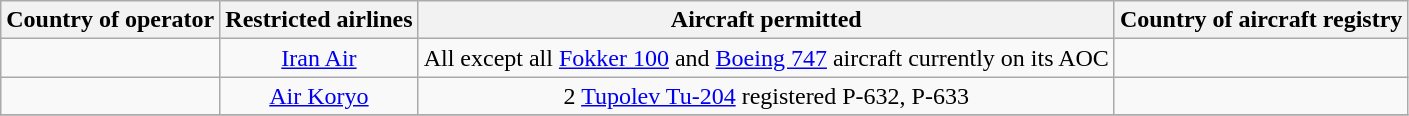<table class="wikitable">
<tr>
<th>Country of operator</th>
<th>Restricted airlines</th>
<th>Aircraft permitted</th>
<th>Country of aircraft registry</th>
</tr>
<tr>
<td></td>
<td align=center><a href='#'>Iran Air</a></td>
<td align=center>All except all <a href='#'>Fokker 100</a> and <a href='#'>Boeing 747</a> aircraft currently on its AOC</td>
<td></td>
</tr>
<tr>
<td></td>
<td align=center><a href='#'>Air Koryo</a></td>
<td align=center>2 <a href='#'>Tupolev Tu-204</a> registered P-632, P-633</td>
<td></td>
</tr>
<tr>
</tr>
</table>
